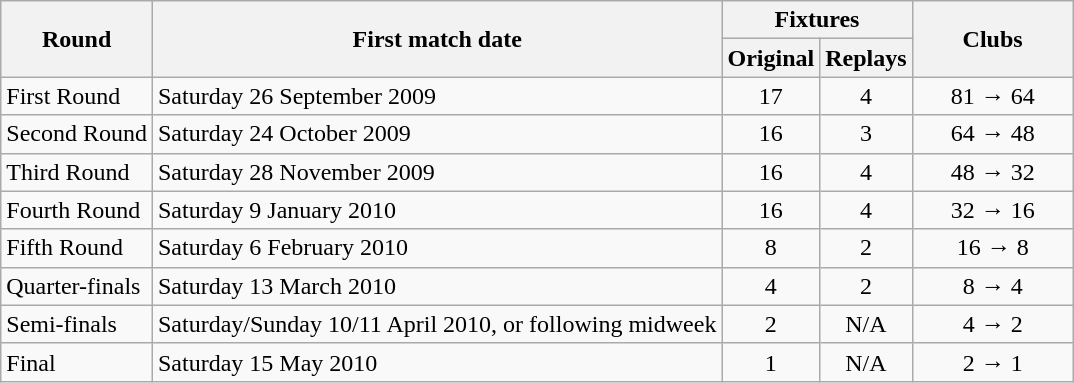<table class="wikitable" style="text-align: center">
<tr>
<th rowspan=2>Round</th>
<th rowspan=2>First match date</th>
<th colspan=2>Fixtures</th>
<th rowspan=2 width=100>Clubs</th>
</tr>
<tr>
<th>Original</th>
<th>Replays</th>
</tr>
<tr>
<td align=left>First Round</td>
<td align=left>Saturday 26 September 2009</td>
<td>17</td>
<td>4</td>
<td>81 → 64</td>
</tr>
<tr>
<td align=left>Second Round</td>
<td align=left>Saturday 24 October 2009</td>
<td>16</td>
<td>3</td>
<td>64 → 48</td>
</tr>
<tr>
<td align=left>Third Round</td>
<td align=left>Saturday 28 November 2009</td>
<td>16</td>
<td>4</td>
<td>48 → 32</td>
</tr>
<tr>
<td align=left>Fourth Round</td>
<td align=left>Saturday 9 January 2010</td>
<td>16</td>
<td>4</td>
<td>32 → 16</td>
</tr>
<tr>
<td align=left>Fifth Round</td>
<td align=left>Saturday 6 February 2010</td>
<td>8</td>
<td>2</td>
<td>16 → 8</td>
</tr>
<tr>
<td align=left>Quarter-finals</td>
<td align=left>Saturday 13 March 2010</td>
<td>4</td>
<td>2</td>
<td>8 → 4</td>
</tr>
<tr>
<td align=left>Semi-finals</td>
<td align=left>Saturday/Sunday 10/11 April 2010, or following midweek</td>
<td>2</td>
<td>N/A</td>
<td>4 → 2</td>
</tr>
<tr>
<td align=left>Final</td>
<td align=left>Saturday 15 May 2010</td>
<td>1</td>
<td>N/A</td>
<td>2 → 1</td>
</tr>
</table>
